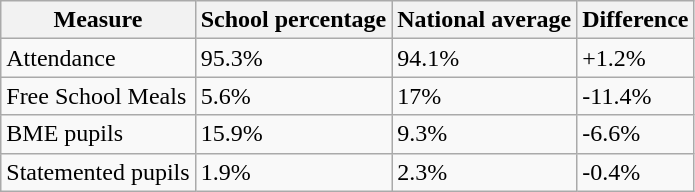<table class="wikitable">
<tr>
<th>Measure</th>
<th>School percentage</th>
<th>National average</th>
<th>Difference</th>
</tr>
<tr>
<td>Attendance</td>
<td>95.3%</td>
<td>94.1%</td>
<td>+1.2%</td>
</tr>
<tr>
<td>Free School Meals</td>
<td>5.6%</td>
<td>17%</td>
<td>-11.4%</td>
</tr>
<tr>
<td>BME pupils</td>
<td>15.9%</td>
<td>9.3%</td>
<td>-6.6%</td>
</tr>
<tr>
<td>Statemented pupils</td>
<td>1.9%</td>
<td>2.3%</td>
<td>-0.4%</td>
</tr>
</table>
